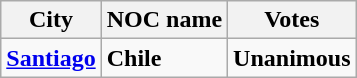<table class="wikitable">
<tr>
<th>City</th>
<th>NOC name</th>
<th>Votes</th>
</tr>
<tr>
<td><strong><a href='#'>Santiago</a></strong></td>
<td><strong> Chile</strong></td>
<td align=center><strong>Unanimous</strong></td>
</tr>
</table>
